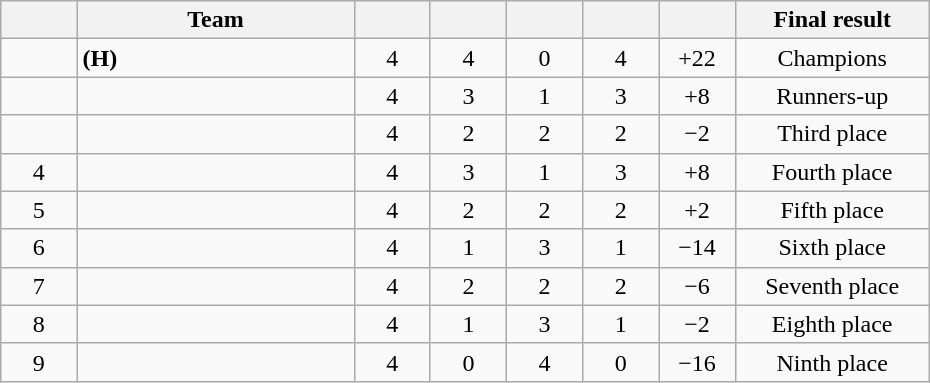<table class="wikitable" style="text-align:center;" width="620">
<tr>
<th width="5.5%"></th>
<th width="20%">Team</th>
<th width="5.5%"></th>
<th width="5.5%"></th>
<th width="5.5%"></th>
<th width="5.5%"></th>
<th width="5.5%"></th>
<th width="14%">Final result</th>
</tr>
<tr>
<td></td>
<td align="left"> <strong>(H)</strong></td>
<td>4</td>
<td>4</td>
<td>0</td>
<td>4</td>
<td>+22</td>
<td>Champions</td>
</tr>
<tr>
<td></td>
<td align="left"></td>
<td>4</td>
<td>3</td>
<td>1</td>
<td>3</td>
<td>+8</td>
<td>Runners-up</td>
</tr>
<tr>
<td></td>
<td align="left"></td>
<td>4</td>
<td>2</td>
<td>2</td>
<td>2</td>
<td>−2</td>
<td>Third place</td>
</tr>
<tr>
<td>4</td>
<td align="left"></td>
<td>4</td>
<td>3</td>
<td>1</td>
<td>3</td>
<td>+8</td>
<td>Fourth place</td>
</tr>
<tr>
<td>5</td>
<td align="left"></td>
<td>4</td>
<td>2</td>
<td>2</td>
<td>2</td>
<td>+2</td>
<td>Fifth place</td>
</tr>
<tr>
<td>6</td>
<td align="left"></td>
<td>4</td>
<td>1</td>
<td>3</td>
<td>1</td>
<td>−14</td>
<td>Sixth place</td>
</tr>
<tr>
<td>7</td>
<td align="left"></td>
<td>4</td>
<td>2</td>
<td>2</td>
<td>2</td>
<td>−6</td>
<td>Seventh place</td>
</tr>
<tr>
<td>8</td>
<td align="left"></td>
<td>4</td>
<td>1</td>
<td>3</td>
<td>1</td>
<td>−2</td>
<td>Eighth place</td>
</tr>
<tr>
<td>9</td>
<td align="left"></td>
<td>4</td>
<td>0</td>
<td>4</td>
<td>0</td>
<td>−16</td>
<td>Ninth place</td>
</tr>
</table>
